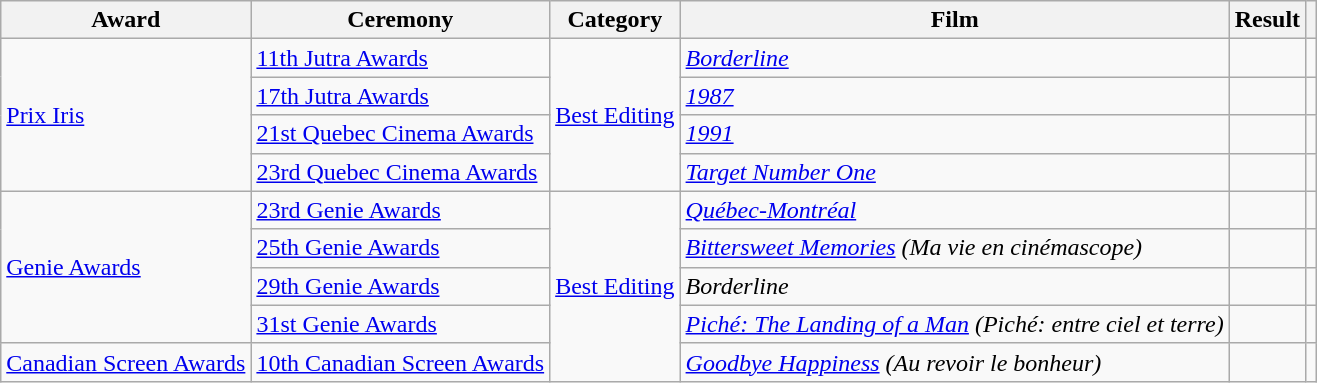<table class="wikitable plainrowheaders sortable">
<tr>
<th scope="col">Award</th>
<th scope="col">Ceremony</th>
<th scope="col">Category</th>
<th scope="col">Film</th>
<th scope="col">Result</th>
<th scope="col" class="unsortable"></th>
</tr>
<tr>
<td rowspan=4><a href='#'>Prix Iris</a></td>
<td><a href='#'>11th Jutra Awards</a></td>
<td rowspan=4><a href='#'>Best Editing</a></td>
<td><em><a href='#'>Borderline</a></em></td>
<td></td>
<td></td>
</tr>
<tr>
<td><a href='#'>17th Jutra Awards</a></td>
<td><em><a href='#'>1987</a></em></td>
<td></td>
<td></td>
</tr>
<tr>
<td><a href='#'>21st Quebec Cinema Awards</a></td>
<td><em><a href='#'>1991</a></em></td>
<td></td>
<td></td>
</tr>
<tr>
<td><a href='#'>23rd Quebec Cinema Awards</a></td>
<td><em><a href='#'>Target Number One</a></em></td>
<td></td>
<td></td>
</tr>
<tr>
<td rowspan=4><a href='#'>Genie Awards</a></td>
<td><a href='#'>23rd Genie Awards</a></td>
<td rowspan=5><a href='#'>Best Editing</a></td>
<td><em><a href='#'>Québec-Montréal</a></em></td>
<td></td>
<td></td>
</tr>
<tr>
<td><a href='#'>25th Genie Awards</a></td>
<td><em><a href='#'>Bittersweet Memories</a> (Ma vie en cinémascope)</em></td>
<td></td>
<td></td>
</tr>
<tr>
<td><a href='#'>29th Genie Awards</a></td>
<td><em>Borderline</em></td>
<td></td>
<td></td>
</tr>
<tr>
<td><a href='#'>31st Genie Awards</a></td>
<td><em><a href='#'>Piché: The Landing of a Man</a> (Piché: entre ciel et terre)</em></td>
<td></td>
<td></td>
</tr>
<tr>
<td><a href='#'>Canadian Screen Awards</a></td>
<td><a href='#'>10th Canadian Screen Awards</a></td>
<td><em><a href='#'>Goodbye Happiness</a> (Au revoir le bonheur)</em></td>
<td></td>
<td></td>
</tr>
</table>
